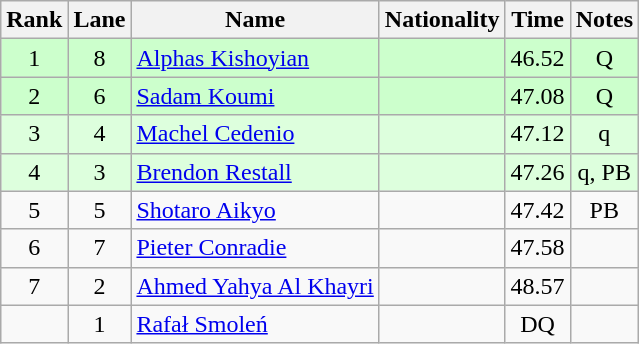<table class="wikitable sortable" style="text-align:center">
<tr>
<th>Rank</th>
<th>Lane</th>
<th>Name</th>
<th>Nationality</th>
<th>Time</th>
<th>Notes</th>
</tr>
<tr bgcolor=ccffcc>
<td align=center>1</td>
<td align=center>8</td>
<td align=left><a href='#'>Alphas Kishoyian</a></td>
<td align=left></td>
<td>46.52</td>
<td>Q</td>
</tr>
<tr bgcolor=ccffcc>
<td align=center>2</td>
<td align=center>6</td>
<td align=left><a href='#'>Sadam Koumi</a></td>
<td align=left></td>
<td>47.08</td>
<td>Q</td>
</tr>
<tr bgcolor=ddffdd>
<td align=center>3</td>
<td align=center>4</td>
<td align=left><a href='#'>Machel Cedenio</a></td>
<td align=left></td>
<td>47.12</td>
<td>q</td>
</tr>
<tr bgcolor=ddffdd>
<td align=center>4</td>
<td align=center>3</td>
<td align=left><a href='#'>Brendon Restall</a></td>
<td align=left></td>
<td>47.26</td>
<td>q, PB</td>
</tr>
<tr>
<td align=center>5</td>
<td align=center>5</td>
<td align=left><a href='#'>Shotaro Aikyo</a></td>
<td align=left></td>
<td>47.42</td>
<td>PB</td>
</tr>
<tr>
<td align=center>6</td>
<td align=center>7</td>
<td align=left><a href='#'>Pieter Conradie</a></td>
<td align=left></td>
<td>47.58</td>
<td></td>
</tr>
<tr>
<td align=center>7</td>
<td align=center>2</td>
<td align=left><a href='#'>Ahmed Yahya Al Khayri</a></td>
<td align=left></td>
<td>48.57</td>
<td></td>
</tr>
<tr>
<td align=center></td>
<td align=center>1</td>
<td align=left><a href='#'>Rafał Smoleń</a></td>
<td align=left></td>
<td>DQ</td>
<td></td>
</tr>
</table>
